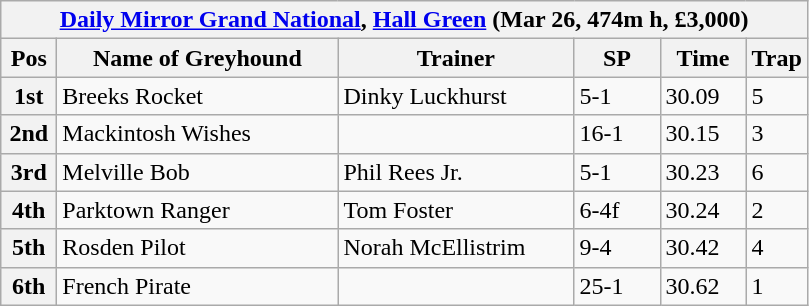<table class="wikitable">
<tr>
<th colspan="6"><a href='#'>Daily Mirror Grand National</a>, <a href='#'>Hall Green</a> (Mar 26, 474m h, £3,000)</th>
</tr>
<tr>
<th width=30>Pos</th>
<th width=180>Name of Greyhound</th>
<th width=150>Trainer</th>
<th width=50>SP</th>
<th width=50>Time</th>
<th width=30>Trap</th>
</tr>
<tr>
<th>1st</th>
<td>Breeks Rocket</td>
<td>Dinky Luckhurst</td>
<td>5-1</td>
<td>30.09</td>
<td>5</td>
</tr>
<tr>
<th>2nd</th>
<td>Mackintosh Wishes</td>
<td></td>
<td>16-1</td>
<td>30.15</td>
<td>3</td>
</tr>
<tr>
<th>3rd</th>
<td>Melville Bob</td>
<td>Phil Rees Jr.</td>
<td>5-1</td>
<td>30.23</td>
<td>6</td>
</tr>
<tr>
<th>4th</th>
<td>Parktown Ranger</td>
<td>Tom Foster</td>
<td>6-4f</td>
<td>30.24</td>
<td>2</td>
</tr>
<tr>
<th>5th</th>
<td>Rosden Pilot</td>
<td>Norah McEllistrim</td>
<td>9-4</td>
<td>30.42</td>
<td>4</td>
</tr>
<tr>
<th>6th</th>
<td>French Pirate</td>
<td></td>
<td>25-1</td>
<td>30.62</td>
<td>1</td>
</tr>
</table>
